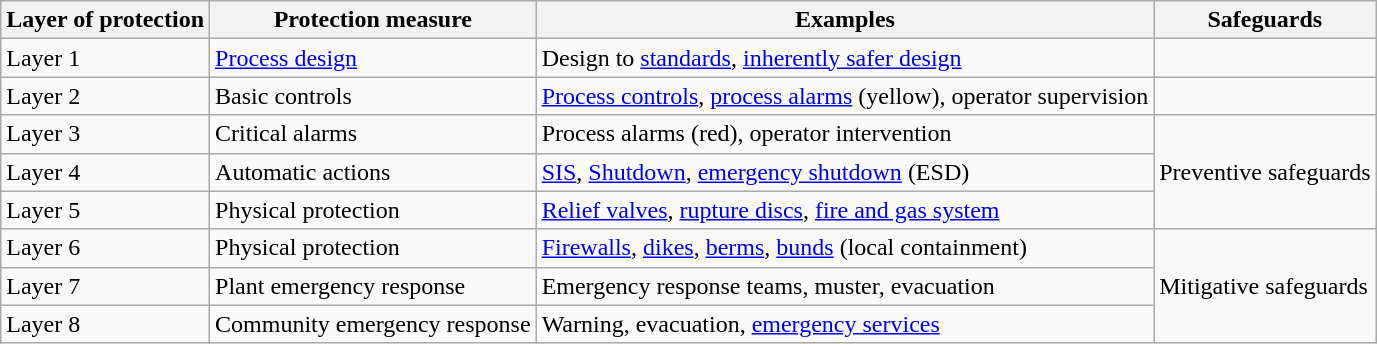<table class="wikitable">
<tr>
<th>Layer of protection</th>
<th>Protection measure</th>
<th>Examples</th>
<th>Safeguards</th>
</tr>
<tr>
<td>Layer 1</td>
<td><a href='#'>Process design</a></td>
<td>Design to <a href='#'>standards</a>, <a href='#'>inherently safer design</a></td>
<td></td>
</tr>
<tr>
<td>Layer 2</td>
<td>Basic controls</td>
<td><a href='#'>Process controls</a>, <a href='#'>process alarms</a> (yellow), operator supervision</td>
<td></td>
</tr>
<tr>
<td>Layer 3</td>
<td>Critical alarms</td>
<td>Process alarms (red), operator intervention</td>
<td rowspan="3">Preventive safeguards</td>
</tr>
<tr>
<td>Layer 4</td>
<td>Automatic actions</td>
<td><a href='#'>SIS</a>, <a href='#'>Shutdown</a>, <a href='#'>emergency shutdown</a> (ESD)</td>
</tr>
<tr>
<td>Layer 5</td>
<td>Physical protection</td>
<td><a href='#'>Relief valves</a>, <a href='#'>rupture discs</a>, <a href='#'>fire and gas system</a></td>
</tr>
<tr>
<td>Layer 6</td>
<td>Physical protection</td>
<td><a href='#'>Firewalls</a>, <a href='#'>dikes</a>, <a href='#'>berms</a>, <a href='#'>bunds</a> (local containment)</td>
<td rowspan="3">Mitigative safeguards</td>
</tr>
<tr>
<td>Layer 7</td>
<td>Plant emergency response</td>
<td>Emergency response teams, muster, evacuation</td>
</tr>
<tr>
<td>Layer 8</td>
<td>Community emergency response</td>
<td>Warning, evacuation, <a href='#'>emergency services</a></td>
</tr>
</table>
